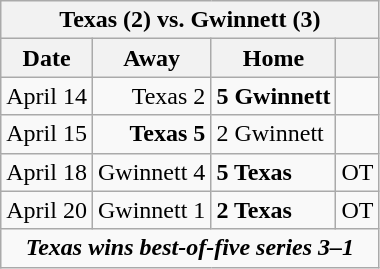<table class="wikitable">
<tr>
<th bgcolor="#DDDDDD" colspan="4">Texas (2) vs. Gwinnett (3)</th>
</tr>
<tr>
<th>Date</th>
<th>Away</th>
<th>Home</th>
<th></th>
</tr>
<tr>
<td>April 14</td>
<td align="right">Texas 2</td>
<td><strong>5 Gwinnett</strong></td>
<td></td>
</tr>
<tr>
<td>April 15</td>
<td align="right"><strong>Texas 5</strong></td>
<td>2 Gwinnett</td>
<td></td>
</tr>
<tr>
<td>April 18</td>
<td align="right">Gwinnett 4</td>
<td><strong>5 Texas</strong></td>
<td>OT</td>
</tr>
<tr>
<td>April 20</td>
<td align="right">Gwinnett 1</td>
<td><strong>2 Texas</strong></td>
<td>OT</td>
</tr>
<tr align="center">
<td colspan="4"><strong><em>Texas wins best-of-five series 3–1</em></strong></td>
</tr>
</table>
